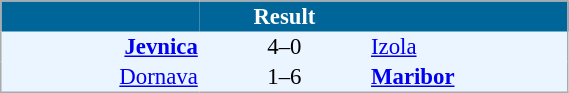<table cellspacing="0" style="background: #EBF5FF; border: 1px #aaa solid; border-collapse: collapse; font-size: 95%;" width=30%>
<tr bgcolor=#006699 style="color:white;">
<th width=35%></th>
<th>Result</th>
<th width=35%></th>
</tr>
<tr>
<td align="right"><strong><a href='#'>Jevnica</a></strong></td>
<td align="center">4–0</td>
<td><a href='#'>Izola</a></td>
</tr>
<tr>
<td align="right"><a href='#'>Dornava</a></td>
<td align="center">1–6</td>
<td><strong><a href='#'>Maribor</a></strong></td>
</tr>
<tr>
</tr>
</table>
